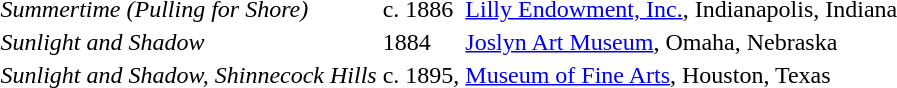<table>
<tr>
<td><em>Summertime (Pulling for Shore)</em></td>
<td>c. 1886</td>
<td><a href='#'>Lilly Endowment, Inc.</a>, Indianapolis, Indiana</td>
</tr>
<tr>
<td><em>Sunlight and Shadow</em></td>
<td>1884</td>
<td><a href='#'>Joslyn Art Museum</a>, Omaha, Nebraska</td>
</tr>
<tr>
<td><em>Sunlight and Shadow, Shinnecock Hills</em></td>
<td>c. 1895,</td>
<td><a href='#'>Museum of Fine Arts</a>, Houston, Texas</td>
</tr>
</table>
